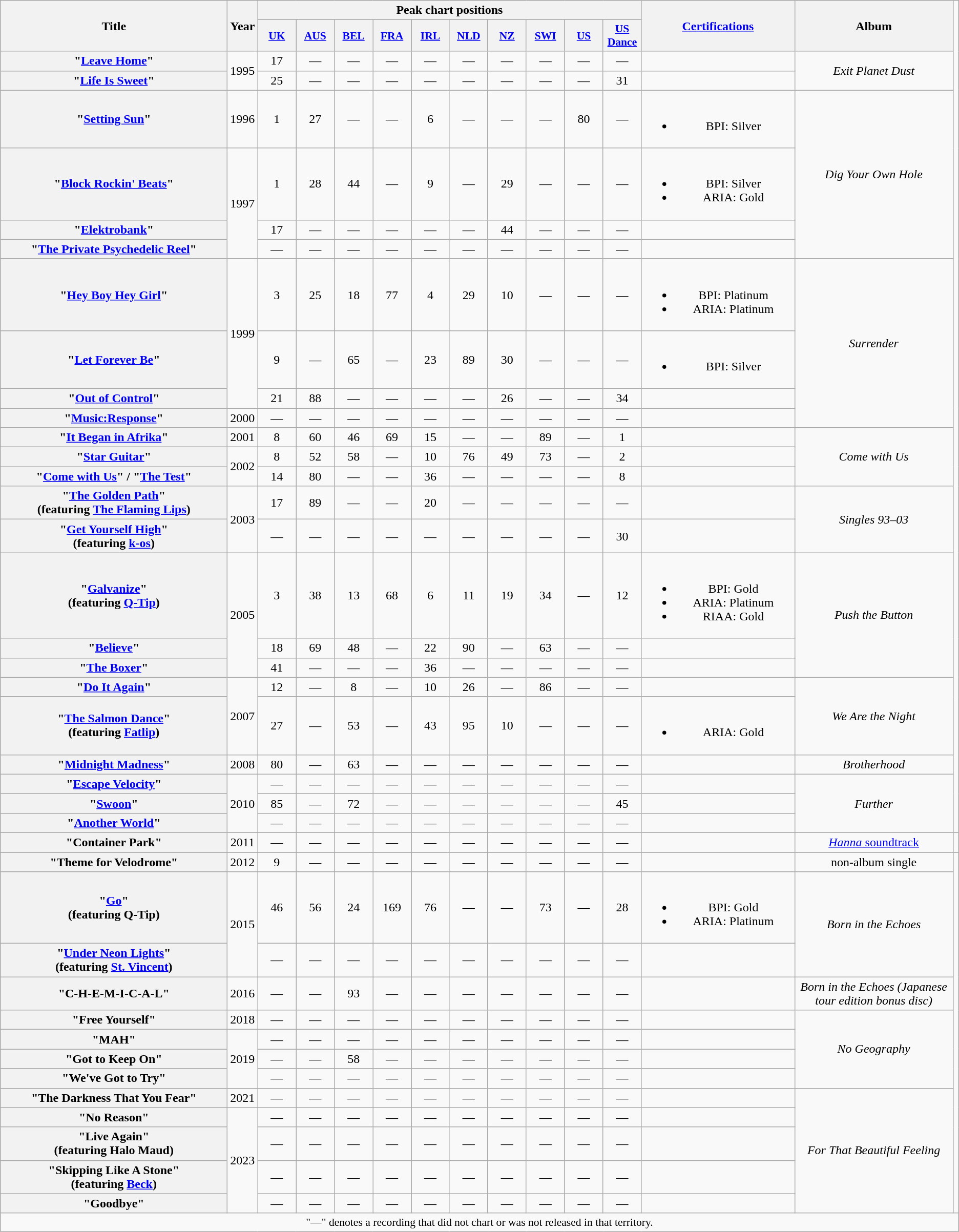<table class="wikitable plainrowheaders" style="text-align:center;" border="1">
<tr>
<th scope="col" rowspan="2" style="width:18em;">Title</th>
<th scope="col" rowspan="2">Year</th>
<th scope="col" colspan="10">Peak chart positions</th>
<th scope="col" rowspan="2" style="width:12em;"><a href='#'>Certifications</a></th>
<th scope="col" rowspan="2">Album</th>
</tr>
<tr>
<th scope="col" style="width:3em;font-size:90%;"><a href='#'>UK</a><br></th>
<th scope="col" style="width:3em;font-size:90%;"><a href='#'>AUS</a><br></th>
<th scope="col" style="width:3em;font-size:90%;"><a href='#'>BEL</a><br></th>
<th scope="col" style="width:3em;font-size:90%;"><a href='#'>FRA</a><br></th>
<th scope="col" style="width:3em;font-size:90%;"><a href='#'>IRL</a><br></th>
<th scope="col" style="width:3em;font-size:90%;"><a href='#'>NLD</a><br></th>
<th scope="col" style="width:3em;font-size:90%;"><a href='#'>NZ</a><br></th>
<th scope="col" style="width:3em;font-size:90%;"><a href='#'>SWI</a><br></th>
<th scope="col" style="width:3em;font-size:90%;"><a href='#'>US</a><br></th>
<th scope="col" style="width:3em;font-size:90%;"><a href='#'>US<br>Dance</a><br></th>
</tr>
<tr>
<th scope="row">"<a href='#'>Leave Home</a>"</th>
<td rowspan="2">1995</td>
<td>17</td>
<td>—</td>
<td>—</td>
<td>—</td>
<td>—</td>
<td>—</td>
<td>—</td>
<td>—</td>
<td>—</td>
<td>—</td>
<td></td>
<td rowspan="2"><em>Exit Planet Dust</em></td>
</tr>
<tr>
<th scope="row">"<a href='#'>Life Is Sweet</a>"</th>
<td>25</td>
<td>—</td>
<td>—</td>
<td>—</td>
<td>—</td>
<td>—</td>
<td>—</td>
<td>—</td>
<td>—</td>
<td>31</td>
<td></td>
</tr>
<tr>
<th scope="row">"<a href='#'>Setting Sun</a>"</th>
<td>1996</td>
<td>1</td>
<td>27</td>
<td>—</td>
<td>—</td>
<td>6</td>
<td>—</td>
<td>—</td>
<td>—</td>
<td>80</td>
<td>—</td>
<td><br><ul><li>BPI: Silver</li></ul></td>
<td rowspan="4"><em>Dig Your Own Hole</em></td>
</tr>
<tr>
<th scope="row">"<a href='#'>Block Rockin' Beats</a>"</th>
<td rowspan="3">1997</td>
<td>1</td>
<td>28</td>
<td>44</td>
<td>—</td>
<td>9</td>
<td>—</td>
<td>29</td>
<td>—</td>
<td>—</td>
<td>—</td>
<td><br><ul><li>BPI: Silver</li><li>ARIA: Gold</li></ul></td>
</tr>
<tr>
<th scope="row">"<a href='#'>Elektrobank</a>"</th>
<td>17</td>
<td>—</td>
<td>—</td>
<td>—</td>
<td>—</td>
<td>—</td>
<td>44</td>
<td>—</td>
<td>—</td>
<td>—</td>
<td></td>
</tr>
<tr>
<th scope="row">"<a href='#'>The Private Psychedelic Reel</a>"</th>
<td>—</td>
<td>—</td>
<td>—</td>
<td>—</td>
<td>—</td>
<td>—</td>
<td>—</td>
<td>—</td>
<td>—</td>
<td>—</td>
<td></td>
</tr>
<tr>
<th scope="row">"<a href='#'>Hey Boy Hey Girl</a>"</th>
<td rowspan="3">1999</td>
<td>3</td>
<td>25</td>
<td>18</td>
<td>77</td>
<td>4</td>
<td>29</td>
<td>10</td>
<td>—</td>
<td>—</td>
<td>—</td>
<td><br><ul><li>BPI: Platinum</li><li>ARIA: Platinum</li></ul></td>
<td rowspan="4"><em>Surrender</em></td>
</tr>
<tr>
<th scope="row">"<a href='#'>Let Forever Be</a>"</th>
<td>9</td>
<td>—</td>
<td>65</td>
<td>—</td>
<td>23</td>
<td>89</td>
<td>30</td>
<td>—</td>
<td>—</td>
<td>—</td>
<td><br><ul><li>BPI: Silver</li></ul></td>
</tr>
<tr>
<th scope="row">"<a href='#'>Out of Control</a>"</th>
<td>21</td>
<td>88</td>
<td>—</td>
<td>—</td>
<td>—</td>
<td>—</td>
<td>26</td>
<td>—</td>
<td>—</td>
<td>34</td>
<td></td>
</tr>
<tr>
<th scope="row">"<a href='#'>Music:Response</a>"</th>
<td>2000</td>
<td>—</td>
<td>—</td>
<td>—</td>
<td>—</td>
<td>—</td>
<td>—</td>
<td>—</td>
<td>—</td>
<td>—</td>
<td>—</td>
<td></td>
</tr>
<tr>
<th scope="row">"<a href='#'>It Began in Afrika</a>"</th>
<td>2001</td>
<td>8</td>
<td>60</td>
<td>46</td>
<td>69</td>
<td>15</td>
<td>—</td>
<td>—</td>
<td>89</td>
<td>—</td>
<td>1</td>
<td></td>
<td rowspan="3"><em>Come with Us</em></td>
</tr>
<tr>
<th scope="row">"<a href='#'>Star Guitar</a>"</th>
<td rowspan="2">2002</td>
<td>8</td>
<td>52</td>
<td>58</td>
<td>—</td>
<td>10</td>
<td>76</td>
<td>49</td>
<td>73</td>
<td>—</td>
<td>2</td>
<td></td>
</tr>
<tr>
<th scope="row">"<a href='#'>Come with Us</a>" / "<a href='#'>The Test</a>"</th>
<td>14</td>
<td>80</td>
<td>—</td>
<td>—</td>
<td>36</td>
<td>—</td>
<td>—</td>
<td>—</td>
<td>—</td>
<td>8</td>
<td></td>
</tr>
<tr>
<th scope="row">"<a href='#'>The Golden Path</a>"<br><span>(featuring <a href='#'>The Flaming Lips</a>)</span></th>
<td rowspan="2">2003</td>
<td>17</td>
<td>89</td>
<td>—</td>
<td>—</td>
<td>20</td>
<td>—</td>
<td>—</td>
<td>—</td>
<td>—</td>
<td>—</td>
<td></td>
<td rowspan="2"><em>Singles 93–03</em></td>
</tr>
<tr>
<th scope="row">"<a href='#'>Get Yourself High</a>"<br><span>(featuring <a href='#'>k-os</a>)</span></th>
<td>—</td>
<td>—</td>
<td>—</td>
<td>—</td>
<td>—</td>
<td>—</td>
<td>—</td>
<td>—</td>
<td>—</td>
<td>30</td>
<td></td>
</tr>
<tr>
<th scope="row">"<a href='#'>Galvanize</a>"<br><span>(featuring <a href='#'>Q-Tip</a>)</span></th>
<td rowspan="3">2005</td>
<td>3</td>
<td>38</td>
<td>13</td>
<td>68</td>
<td>6</td>
<td>11</td>
<td>19</td>
<td>34</td>
<td>—</td>
<td>12</td>
<td><br><ul><li>BPI: Gold</li><li>ARIA: Platinum</li><li>RIAA: Gold</li></ul></td>
<td rowspan="3"><em>Push the Button</em></td>
</tr>
<tr>
<th scope="row">"<a href='#'>Believe</a>"</th>
<td>18</td>
<td>69</td>
<td>48</td>
<td>—</td>
<td>22</td>
<td>90</td>
<td>—</td>
<td>63</td>
<td>—</td>
<td>—</td>
<td></td>
</tr>
<tr>
<th scope="row">"<a href='#'>The Boxer</a>"</th>
<td>41</td>
<td>—</td>
<td>—</td>
<td>—</td>
<td>36</td>
<td>—</td>
<td>—</td>
<td>—</td>
<td>—</td>
<td>—</td>
<td></td>
</tr>
<tr>
<th scope="row">"<a href='#'>Do It Again</a>"</th>
<td rowspan="2">2007</td>
<td>12</td>
<td>—</td>
<td>8</td>
<td>—</td>
<td>10</td>
<td>26</td>
<td>—</td>
<td>86</td>
<td>—</td>
<td>—</td>
<td></td>
<td rowspan="2"><em>We Are the Night</em></td>
</tr>
<tr>
<th scope="row">"<a href='#'>The Salmon Dance</a>"<br><span>(featuring <a href='#'>Fatlip</a>)</span></th>
<td>27</td>
<td>—</td>
<td>53</td>
<td>—</td>
<td>43</td>
<td>95</td>
<td>10</td>
<td>—</td>
<td>—</td>
<td>—</td>
<td><br><ul><li>ARIA: Gold</li></ul></td>
</tr>
<tr>
<th scope="row">"<a href='#'>Midnight Madness</a>"</th>
<td>2008</td>
<td>80</td>
<td>—</td>
<td>63</td>
<td>—</td>
<td>—</td>
<td>—</td>
<td>—</td>
<td>—</td>
<td>—</td>
<td>—</td>
<td></td>
<td><em>Brotherhood</em></td>
</tr>
<tr>
<th scope="row">"<a href='#'>Escape Velocity</a>"</th>
<td rowspan="3">2010</td>
<td>—</td>
<td>—</td>
<td>—</td>
<td>—</td>
<td>—</td>
<td>—</td>
<td>—</td>
<td>—</td>
<td>—</td>
<td>—</td>
<td></td>
<td rowspan="3"><em>Further</em></td>
</tr>
<tr>
<th scope="row">"<a href='#'>Swoon</a>"</th>
<td>85</td>
<td>—</td>
<td>72</td>
<td>—</td>
<td>—</td>
<td>—</td>
<td>—</td>
<td>—</td>
<td>—</td>
<td>45</td>
<td></td>
</tr>
<tr>
<th scope="row">"<a href='#'>Another World</a>"</th>
<td>—</td>
<td>—</td>
<td>—</td>
<td>—</td>
<td>—</td>
<td>—</td>
<td>—</td>
<td>—</td>
<td>—</td>
<td>—</td>
<td></td>
</tr>
<tr>
<th scope="row">"Container Park"</th>
<td>2011</td>
<td>—</td>
<td>—</td>
<td>—</td>
<td>—</td>
<td>—</td>
<td>—</td>
<td>—</td>
<td>—</td>
<td>—</td>
<td>—</td>
<td></td>
<td><a href='#'><em>Hanna</em> soundtrack</a></td>
<td></td>
</tr>
<tr>
<th scope="row">"Theme for Velodrome"</th>
<td>2012</td>
<td>9</td>
<td>—</td>
<td>—</td>
<td>—</td>
<td>—</td>
<td>—</td>
<td>—</td>
<td>—</td>
<td>—</td>
<td>—</td>
<td></td>
<td>non-album single</td>
</tr>
<tr>
<th scope="row">"<a href='#'>Go</a>"<br><span>(featuring Q-Tip)</span></th>
<td rowspan="2">2015</td>
<td>46</td>
<td>56</td>
<td>24</td>
<td>169</td>
<td>76</td>
<td>—</td>
<td>—</td>
<td>73</td>
<td>—</td>
<td>28</td>
<td><br><ul><li>BPI: Gold</li><li>ARIA: Platinum</li></ul></td>
<td rowspan="2"><em>Born in the Echoes</em></td>
</tr>
<tr>
<th scope="row">"<a href='#'>Under Neon Lights</a>"<br><span>(featuring <a href='#'>St. Vincent</a>)</span></th>
<td>—</td>
<td>—</td>
<td>—</td>
<td>—</td>
<td>—</td>
<td>—</td>
<td>—</td>
<td>—</td>
<td>—</td>
<td>—</td>
<td></td>
</tr>
<tr>
<th scope="row">"C-H-E-M-I-C-A-L"</th>
<td>2016</td>
<td>—</td>
<td>—</td>
<td>93</td>
<td>—</td>
<td>—</td>
<td>—</td>
<td>—</td>
<td>—</td>
<td>—</td>
<td>—</td>
<td></td>
<td rowspan="1"><em>Born in the Echoes (Japanese tour edition bonus disc)</em></td>
</tr>
<tr>
<th scope="row">"Free Yourself"</th>
<td>2018</td>
<td>—</td>
<td>—</td>
<td>—</td>
<td>—</td>
<td>—</td>
<td>—</td>
<td>—</td>
<td>—</td>
<td>—</td>
<td>—</td>
<td></td>
<td rowspan="4"><em>No Geography</em></td>
</tr>
<tr>
<th scope="row">"MAH"</th>
<td rowspan="3">2019</td>
<td>—</td>
<td>—</td>
<td>—</td>
<td>—</td>
<td>—</td>
<td>—</td>
<td>—</td>
<td>—</td>
<td>—</td>
<td>—</td>
<td></td>
</tr>
<tr>
<th scope="row">"Got to Keep On"</th>
<td>—</td>
<td>—</td>
<td>58</td>
<td>—</td>
<td>—</td>
<td>—</td>
<td>—</td>
<td>—</td>
<td>—</td>
<td>—</td>
</tr>
<tr>
<th scope="row">"We've Got to Try"</th>
<td>—</td>
<td>—</td>
<td>—</td>
<td>—</td>
<td>—</td>
<td>—</td>
<td>—</td>
<td>—</td>
<td>—</td>
<td>—</td>
<td></td>
</tr>
<tr>
<th scope="row">"The Darkness That You Fear"</th>
<td>2021</td>
<td>—</td>
<td>—</td>
<td>—</td>
<td>—</td>
<td>—</td>
<td>—</td>
<td>—</td>
<td>—</td>
<td>—</td>
<td>—</td>
<td></td>
<td rowspan="5"><em>For That Beautiful Feeling</em></td>
</tr>
<tr>
<th scope="row">"No Reason"</th>
<td rowspan="4">2023</td>
<td>—</td>
<td>—</td>
<td>—</td>
<td>—</td>
<td>—</td>
<td>—</td>
<td>—</td>
<td>—</td>
<td>—</td>
<td>—</td>
<td></td>
</tr>
<tr>
<th scope="row">"Live Again"<br><span>(featuring Halo Maud)</span></th>
<td>—</td>
<td>—</td>
<td>—</td>
<td>—</td>
<td>—</td>
<td>—</td>
<td>—</td>
<td>—</td>
<td>—</td>
<td>—</td>
<td></td>
</tr>
<tr>
<th scope="row">"Skipping Like A Stone"<br><span>(featuring <a href='#'>Beck</a>)</span></th>
<td>—</td>
<td>—</td>
<td>—</td>
<td>—</td>
<td>—</td>
<td>—</td>
<td>—</td>
<td>—</td>
<td>—</td>
<td>—</td>
<td></td>
</tr>
<tr>
<th scope="row">"Goodbye"</th>
<td>—</td>
<td>—</td>
<td>—</td>
<td>—</td>
<td>—</td>
<td>—</td>
<td>—</td>
<td>—</td>
<td>—</td>
<td>—</td>
<td></td>
</tr>
<tr>
<td colspan="15" style="font-size:90%">"—" denotes a recording that did not chart or was not released in that territory.</td>
</tr>
</table>
